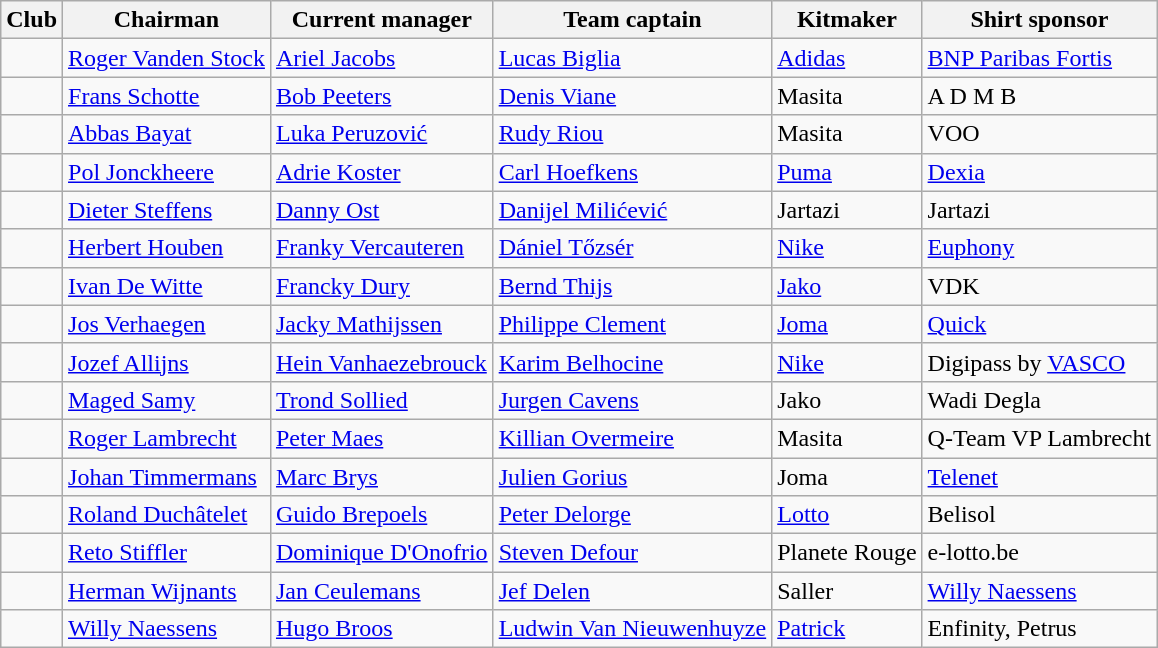<table class="wikitable sortable">
<tr>
<th>Club</th>
<th>Chairman</th>
<th>Current manager</th>
<th>Team captain</th>
<th>Kitmaker</th>
<th>Shirt sponsor</th>
</tr>
<tr>
<td></td>
<td> <a href='#'>Roger Vanden Stock</a></td>
<td> <a href='#'>Ariel Jacobs</a></td>
<td> <a href='#'>Lucas Biglia</a></td>
<td><a href='#'>Adidas</a></td>
<td><a href='#'>BNP Paribas Fortis</a></td>
</tr>
<tr>
<td></td>
<td> <a href='#'>Frans Schotte</a></td>
<td> <a href='#'>Bob Peeters</a></td>
<td> <a href='#'>Denis Viane</a></td>
<td>Masita</td>
<td>A D M B</td>
</tr>
<tr>
<td></td>
<td> <a href='#'>Abbas Bayat</a></td>
<td> <a href='#'>Luka Peruzović</a></td>
<td> <a href='#'>Rudy Riou</a></td>
<td>Masita</td>
<td>VOO</td>
</tr>
<tr>
<td></td>
<td> <a href='#'>Pol Jonckheere</a></td>
<td> <a href='#'>Adrie Koster</a></td>
<td> <a href='#'>Carl Hoefkens</a></td>
<td><a href='#'>Puma</a></td>
<td><a href='#'>Dexia</a></td>
</tr>
<tr>
<td></td>
<td> <a href='#'>Dieter Steffens</a></td>
<td> <a href='#'>Danny Ost</a></td>
<td> <a href='#'>Danijel Milićević</a></td>
<td>Jartazi</td>
<td>Jartazi</td>
</tr>
<tr>
<td></td>
<td> <a href='#'>Herbert Houben</a></td>
<td> <a href='#'>Franky Vercauteren</a></td>
<td> <a href='#'>Dániel Tőzsér</a></td>
<td><a href='#'>Nike</a></td>
<td><a href='#'>Euphony</a></td>
</tr>
<tr>
<td></td>
<td> <a href='#'>Ivan De Witte</a></td>
<td> <a href='#'>Francky Dury</a></td>
<td> <a href='#'>Bernd Thijs</a></td>
<td><a href='#'>Jako</a></td>
<td>VDK</td>
</tr>
<tr>
<td></td>
<td> <a href='#'>Jos Verhaegen</a></td>
<td> <a href='#'>Jacky Mathijssen</a></td>
<td> <a href='#'>Philippe Clement</a></td>
<td><a href='#'>Joma</a></td>
<td><a href='#'>Quick</a></td>
</tr>
<tr>
<td></td>
<td> <a href='#'>Jozef Allijns</a></td>
<td> <a href='#'>Hein Vanhaezebrouck</a></td>
<td> <a href='#'>Karim Belhocine</a></td>
<td><a href='#'>Nike</a></td>
<td>Digipass by <a href='#'>VASCO</a></td>
</tr>
<tr>
<td></td>
<td> <a href='#'>Maged Samy</a></td>
<td> <a href='#'>Trond Sollied</a></td>
<td> <a href='#'>Jurgen Cavens</a></td>
<td>Jako</td>
<td>Wadi Degla</td>
</tr>
<tr>
<td></td>
<td> <a href='#'>Roger Lambrecht</a></td>
<td> <a href='#'>Peter Maes</a></td>
<td> <a href='#'>Killian Overmeire</a></td>
<td>Masita</td>
<td>Q-Team VP Lambrecht</td>
</tr>
<tr>
<td></td>
<td> <a href='#'>Johan Timmermans</a></td>
<td> <a href='#'>Marc Brys</a></td>
<td> <a href='#'>Julien Gorius</a></td>
<td>Joma</td>
<td><a href='#'>Telenet</a></td>
</tr>
<tr>
<td></td>
<td> <a href='#'>Roland Duchâtelet</a></td>
<td> <a href='#'>Guido Brepoels</a></td>
<td> <a href='#'>Peter Delorge</a></td>
<td><a href='#'>Lotto</a></td>
<td>Belisol</td>
</tr>
<tr>
<td></td>
<td> <a href='#'>Reto Stiffler</a></td>
<td> <a href='#'>Dominique D'Onofrio</a></td>
<td> <a href='#'>Steven Defour</a></td>
<td>Planete Rouge</td>
<td>e-lotto.be</td>
</tr>
<tr>
<td></td>
<td> <a href='#'>Herman Wijnants</a></td>
<td> <a href='#'>Jan Ceulemans</a></td>
<td> <a href='#'>Jef Delen</a></td>
<td>Saller</td>
<td><a href='#'>Willy Naessens</a></td>
</tr>
<tr>
<td></td>
<td> <a href='#'>Willy Naessens</a></td>
<td> <a href='#'>Hugo Broos</a></td>
<td> <a href='#'>Ludwin Van Nieuwenhuyze</a></td>
<td><a href='#'>Patrick</a></td>
<td>Enfinity, Petrus</td>
</tr>
</table>
